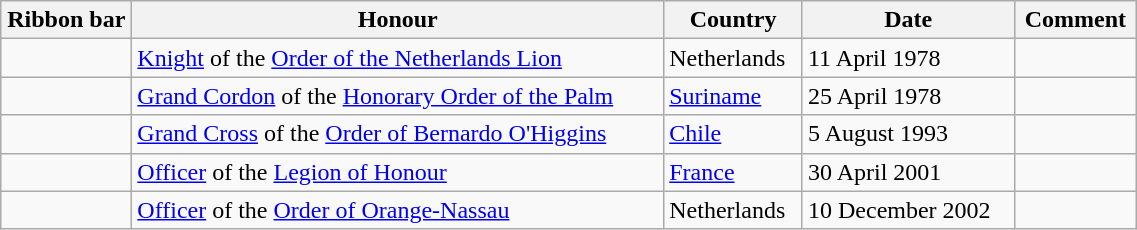<table class="wikitable" style="width:60%;">
<tr>
<th style="width:80px;">Ribbon bar</th>
<th>Honour</th>
<th>Country</th>
<th>Date</th>
<th>Comment</th>
</tr>
<tr>
<td></td>
<td><a href='#'>Knight</a> of the <a href='#'>Order of the Netherlands Lion</a></td>
<td>Netherlands</td>
<td>11 April 1978</td>
<td></td>
</tr>
<tr>
<td></td>
<td><a href='#'>Grand Cordon</a> of the <a href='#'>Honorary Order of the Palm</a></td>
<td><a href='#'>Suriname</a></td>
<td>25 April 1978</td>
<td></td>
</tr>
<tr>
<td></td>
<td><a href='#'>Grand Cross</a> of the <a href='#'>Order of Bernardo O'Higgins</a></td>
<td><a href='#'>Chile</a></td>
<td>5 August 1993</td>
<td></td>
</tr>
<tr>
<td></td>
<td><a href='#'>Officer</a> of the <a href='#'>Legion of Honour</a></td>
<td><a href='#'>France</a></td>
<td>30 April 2001</td>
<td></td>
</tr>
<tr>
<td></td>
<td><a href='#'>Officer</a> of the <a href='#'>Order of Orange-Nassau</a></td>
<td>Netherlands</td>
<td>10 December 2002</td>
<td></td>
</tr>
</table>
